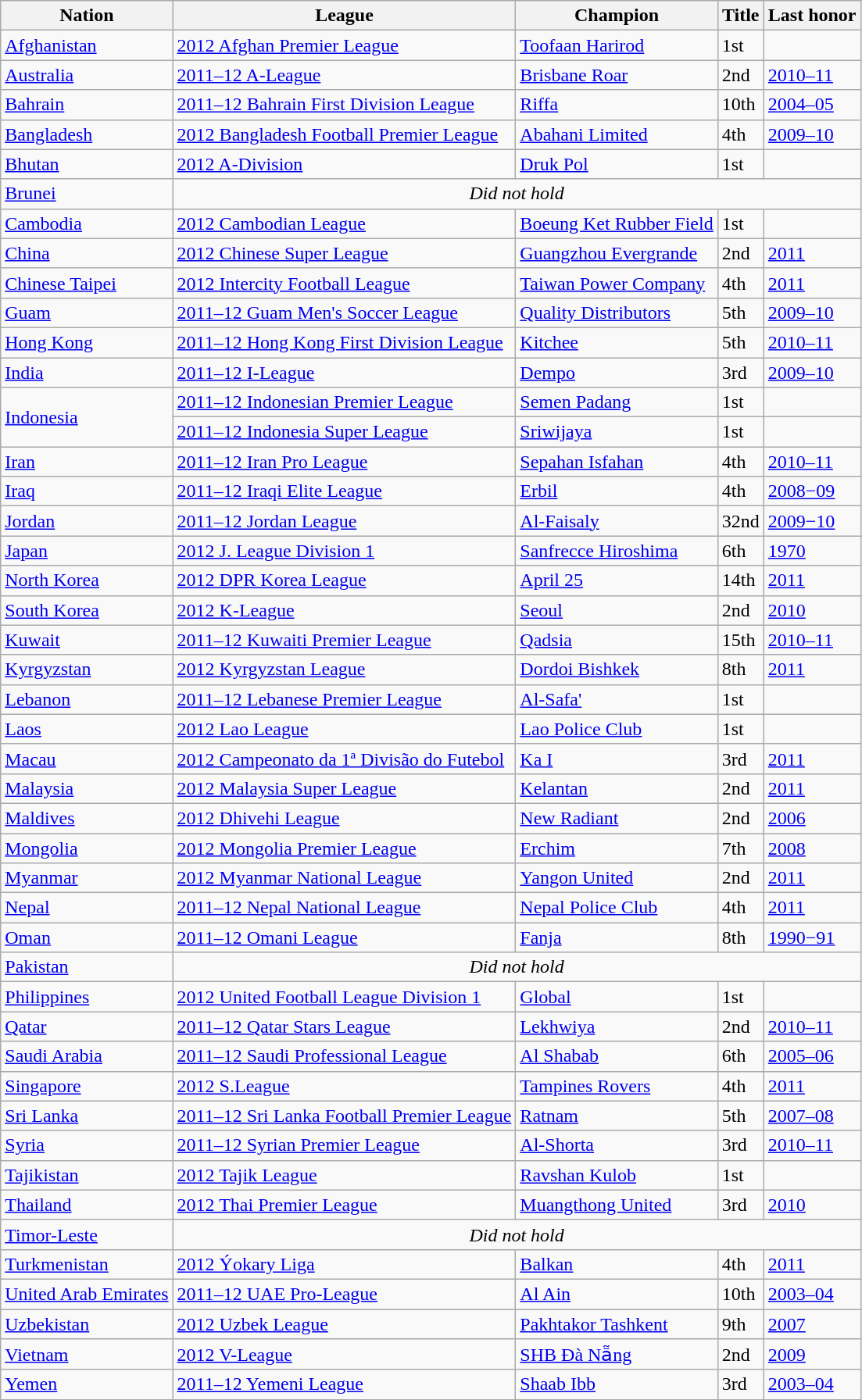<table class="wikitable">
<tr>
<th>Nation</th>
<th>League</th>
<th>Champion</th>
<th>Title</th>
<th>Last honor</th>
</tr>
<tr>
<td> <a href='#'>Afghanistan</a></td>
<td><a href='#'>2012 Afghan Premier League</a></td>
<td><a href='#'>Toofaan Harirod</a></td>
<td>1st</td>
<td></td>
</tr>
<tr>
<td> <a href='#'>Australia</a></td>
<td><a href='#'>2011–12 A-League</a></td>
<td><a href='#'>Brisbane Roar</a></td>
<td>2nd</td>
<td><a href='#'>2010–11</a></td>
</tr>
<tr>
<td> <a href='#'>Bahrain</a></td>
<td><a href='#'>2011–12 Bahrain First Division League</a></td>
<td><a href='#'>Riffa</a></td>
<td>10th</td>
<td><a href='#'>2004–05</a></td>
</tr>
<tr>
<td> <a href='#'>Bangladesh</a></td>
<td><a href='#'>2012 Bangladesh Football Premier League</a></td>
<td><a href='#'>Abahani Limited</a></td>
<td>4th</td>
<td><a href='#'>2009–10</a></td>
</tr>
<tr>
<td> <a href='#'>Bhutan</a></td>
<td><a href='#'>2012 A-Division</a></td>
<td><a href='#'>Druk Pol</a></td>
<td>1st</td>
<td></td>
</tr>
<tr>
<td> <a href='#'>Brunei</a></td>
<td colspan=4 style="text-align:center;"><em>Did not hold</em></td>
</tr>
<tr>
<td> <a href='#'>Cambodia</a></td>
<td><a href='#'>2012 Cambodian League</a></td>
<td><a href='#'>Boeung Ket Rubber Field</a></td>
<td>1st</td>
<td></td>
</tr>
<tr>
<td> <a href='#'>China</a></td>
<td><a href='#'>2012 Chinese Super League</a></td>
<td><a href='#'>Guangzhou Evergrande</a></td>
<td>2nd</td>
<td><a href='#'>2011</a></td>
</tr>
<tr>
<td> <a href='#'>Chinese Taipei</a></td>
<td><a href='#'>2012 Intercity Football League</a></td>
<td><a href='#'>Taiwan Power Company</a></td>
<td>4th</td>
<td><a href='#'>2011</a></td>
</tr>
<tr>
<td> <a href='#'>Guam</a></td>
<td><a href='#'>2011–12 Guam Men's Soccer League</a></td>
<td><a href='#'>Quality Distributors</a></td>
<td>5th</td>
<td><a href='#'>2009–10</a></td>
</tr>
<tr>
<td> <a href='#'>Hong Kong</a></td>
<td><a href='#'>2011–12 Hong Kong First Division League</a></td>
<td><a href='#'>Kitchee</a></td>
<td>5th</td>
<td><a href='#'>2010–11</a></td>
</tr>
<tr>
<td> <a href='#'>India</a></td>
<td><a href='#'>2011–12 I-League</a></td>
<td><a href='#'>Dempo</a></td>
<td>3rd</td>
<td><a href='#'>2009–10</a></td>
</tr>
<tr>
<td rowspan=2> <a href='#'>Indonesia</a></td>
<td><a href='#'>2011–12 Indonesian Premier League</a></td>
<td><a href='#'>Semen Padang</a></td>
<td>1st</td>
<td></td>
</tr>
<tr>
<td><a href='#'>2011–12 Indonesia Super League</a></td>
<td><a href='#'>Sriwijaya</a></td>
<td>1st</td>
<td></td>
</tr>
<tr>
<td> <a href='#'>Iran</a></td>
<td><a href='#'>2011–12 Iran Pro League</a></td>
<td><a href='#'>Sepahan Isfahan</a></td>
<td>4th</td>
<td><a href='#'>2010–11</a></td>
</tr>
<tr>
<td> <a href='#'>Iraq</a></td>
<td><a href='#'>2011–12 Iraqi Elite League</a></td>
<td><a href='#'>Erbil</a></td>
<td>4th</td>
<td><a href='#'>2008−09</a></td>
</tr>
<tr>
<td> <a href='#'>Jordan</a></td>
<td><a href='#'>2011–12 Jordan League</a></td>
<td><a href='#'>Al-Faisaly</a></td>
<td>32nd</td>
<td><a href='#'>2009−10</a></td>
</tr>
<tr>
<td> <a href='#'>Japan</a></td>
<td><a href='#'>2012 J. League Division 1</a></td>
<td><a href='#'>Sanfrecce Hiroshima</a></td>
<td>6th</td>
<td><a href='#'>1970</a></td>
</tr>
<tr>
<td> <a href='#'>North Korea</a></td>
<td><a href='#'>2012 DPR Korea League</a></td>
<td><a href='#'>April 25</a></td>
<td>14th</td>
<td><a href='#'>2011</a></td>
</tr>
<tr>
<td> <a href='#'>South Korea</a></td>
<td><a href='#'>2012 K-League</a></td>
<td><a href='#'>Seoul</a></td>
<td>2nd</td>
<td><a href='#'>2010</a></td>
</tr>
<tr>
<td> <a href='#'>Kuwait</a></td>
<td><a href='#'>2011–12 Kuwaiti Premier League</a></td>
<td><a href='#'>Qadsia</a></td>
<td>15th</td>
<td><a href='#'>2010–11</a></td>
</tr>
<tr>
<td> <a href='#'>Kyrgyzstan</a></td>
<td><a href='#'>2012 Kyrgyzstan League</a></td>
<td><a href='#'>Dordoi Bishkek</a></td>
<td>8th</td>
<td><a href='#'>2011</a></td>
</tr>
<tr>
<td> <a href='#'>Lebanon</a></td>
<td><a href='#'>2011–12 Lebanese Premier League</a></td>
<td><a href='#'>Al-Safa'</a></td>
<td>1st</td>
<td></td>
</tr>
<tr>
<td> <a href='#'>Laos</a></td>
<td><a href='#'>2012 Lao League</a></td>
<td><a href='#'>Lao Police Club</a></td>
<td>1st</td>
<td></td>
</tr>
<tr>
<td> <a href='#'>Macau</a></td>
<td><a href='#'>2012 Campeonato da 1ª Divisão do Futebol</a></td>
<td><a href='#'>Ka I</a></td>
<td>3rd</td>
<td><a href='#'>2011</a></td>
</tr>
<tr>
<td> <a href='#'>Malaysia</a></td>
<td><a href='#'>2012 Malaysia Super League</a></td>
<td><a href='#'>Kelantan</a></td>
<td>2nd</td>
<td><a href='#'>2011</a></td>
</tr>
<tr>
<td> <a href='#'>Maldives</a></td>
<td><a href='#'>2012 Dhivehi League</a></td>
<td><a href='#'>New Radiant</a></td>
<td>2nd</td>
<td><a href='#'>2006</a></td>
</tr>
<tr>
<td> <a href='#'>Mongolia</a></td>
<td><a href='#'>2012 Mongolia Premier League</a></td>
<td><a href='#'>Erchim</a></td>
<td>7th</td>
<td><a href='#'>2008</a></td>
</tr>
<tr>
<td> <a href='#'>Myanmar</a></td>
<td><a href='#'>2012 Myanmar National League</a></td>
<td><a href='#'>Yangon United</a></td>
<td>2nd</td>
<td><a href='#'>2011</a></td>
</tr>
<tr>
<td> <a href='#'>Nepal</a></td>
<td><a href='#'>2011–12 Nepal National League</a></td>
<td><a href='#'>Nepal Police Club</a></td>
<td>4th</td>
<td><a href='#'>2011</a></td>
</tr>
<tr>
<td> <a href='#'>Oman</a></td>
<td><a href='#'>2011–12 Omani League</a></td>
<td><a href='#'>Fanja</a></td>
<td>8th</td>
<td><a href='#'>1990−91</a></td>
</tr>
<tr>
<td> <a href='#'>Pakistan</a></td>
<td colspan=4 style="text-align:center;"><em>Did not hold</em></td>
</tr>
<tr>
<td> <a href='#'>Philippines</a></td>
<td><a href='#'>2012 United Football League Division 1</a></td>
<td><a href='#'>Global</a></td>
<td>1st</td>
<td></td>
</tr>
<tr>
<td> <a href='#'>Qatar</a></td>
<td><a href='#'>2011–12 Qatar Stars League</a></td>
<td><a href='#'>Lekhwiya</a></td>
<td>2nd</td>
<td><a href='#'>2010–11</a></td>
</tr>
<tr>
<td> <a href='#'>Saudi Arabia</a></td>
<td><a href='#'>2011–12 Saudi Professional League</a></td>
<td><a href='#'>Al Shabab</a></td>
<td>6th</td>
<td><a href='#'>2005–06</a></td>
</tr>
<tr>
<td> <a href='#'>Singapore</a></td>
<td><a href='#'>2012 S.League</a></td>
<td><a href='#'>Tampines Rovers</a></td>
<td>4th</td>
<td><a href='#'>2011</a></td>
</tr>
<tr>
<td> <a href='#'>Sri Lanka</a></td>
<td><a href='#'>2011–12 Sri Lanka Football Premier League</a></td>
<td><a href='#'>Ratnam</a></td>
<td>5th</td>
<td><a href='#'>2007–08</a></td>
</tr>
<tr>
<td> <a href='#'>Syria</a></td>
<td><a href='#'>2011–12 Syrian Premier League</a></td>
<td><a href='#'>Al-Shorta</a></td>
<td>3rd</td>
<td><a href='#'>2010–11</a></td>
</tr>
<tr>
<td> <a href='#'>Tajikistan</a></td>
<td><a href='#'>2012 Tajik League</a></td>
<td><a href='#'>Ravshan Kulob</a></td>
<td>1st</td>
<td></td>
</tr>
<tr>
<td> <a href='#'>Thailand</a></td>
<td><a href='#'>2012 Thai Premier League</a></td>
<td><a href='#'>Muangthong United</a></td>
<td>3rd</td>
<td><a href='#'>2010</a></td>
</tr>
<tr>
<td> <a href='#'>Timor-Leste</a></td>
<td colspan=4 style="text-align:center;"><em>Did not hold</em></td>
</tr>
<tr>
<td> <a href='#'>Turkmenistan</a></td>
<td><a href='#'>2012 Ýokary Liga</a></td>
<td><a href='#'>Balkan</a></td>
<td>4th</td>
<td><a href='#'>2011</a></td>
</tr>
<tr>
<td> <a href='#'>United Arab Emirates</a></td>
<td><a href='#'>2011–12 UAE Pro-League</a></td>
<td><a href='#'>Al Ain</a></td>
<td>10th</td>
<td><a href='#'>2003–04</a></td>
</tr>
<tr>
<td> <a href='#'>Uzbekistan</a></td>
<td><a href='#'>2012 Uzbek League</a></td>
<td><a href='#'>Pakhtakor Tashkent</a></td>
<td>9th</td>
<td><a href='#'>2007</a></td>
</tr>
<tr>
<td> <a href='#'>Vietnam</a></td>
<td><a href='#'>2012 V-League</a></td>
<td><a href='#'>SHB Đà Nẵng</a></td>
<td>2nd</td>
<td><a href='#'>2009</a></td>
</tr>
<tr>
<td> <a href='#'>Yemen</a></td>
<td><a href='#'>2011–12 Yemeni League</a></td>
<td><a href='#'>Shaab Ibb</a></td>
<td>3rd</td>
<td><a href='#'>2003–04</a></td>
</tr>
</table>
